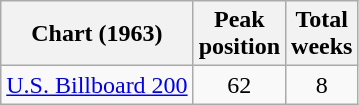<table class="wikitable sortable">
<tr>
<th>Chart (1963)</th>
<th>Peak<br>position</th>
<th>Total<br>weeks</th>
</tr>
<tr>
<td align="left"><a href='#'>U.S. Billboard 200</a></td>
<td style="text-align:center;">62</td>
<td style="text-align:center;">8</td>
</tr>
</table>
